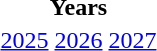<table class="toccolours">
<tr>
<th>Years</th>
</tr>
<tr>
<td><a href='#'>2025</a> <a href='#'>2026</a> <a href='#'>2027</a></td>
</tr>
</table>
